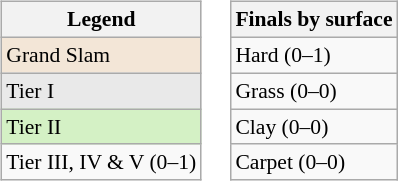<table>
<tr valign=top>
<td><br><table class="wikitable" style="font-size:90%;">
<tr>
<th>Legend</th>
</tr>
<tr>
<td style="background:#f3e6d7;">Grand Slam</td>
</tr>
<tr>
<td style="background:#e9e9e9;">Tier I</td>
</tr>
<tr>
<td style="background:#d4f1c5;">Tier II</td>
</tr>
<tr>
<td>Tier III, IV & V (0–1)</td>
</tr>
</table>
</td>
<td><br><table class="wikitable" style="font-size:90%;">
<tr>
<th>Finals by surface</th>
</tr>
<tr>
<td>Hard (0–1)</td>
</tr>
<tr>
<td>Grass (0–0)</td>
</tr>
<tr>
<td>Clay (0–0)</td>
</tr>
<tr>
<td>Carpet (0–0)</td>
</tr>
</table>
</td>
</tr>
</table>
